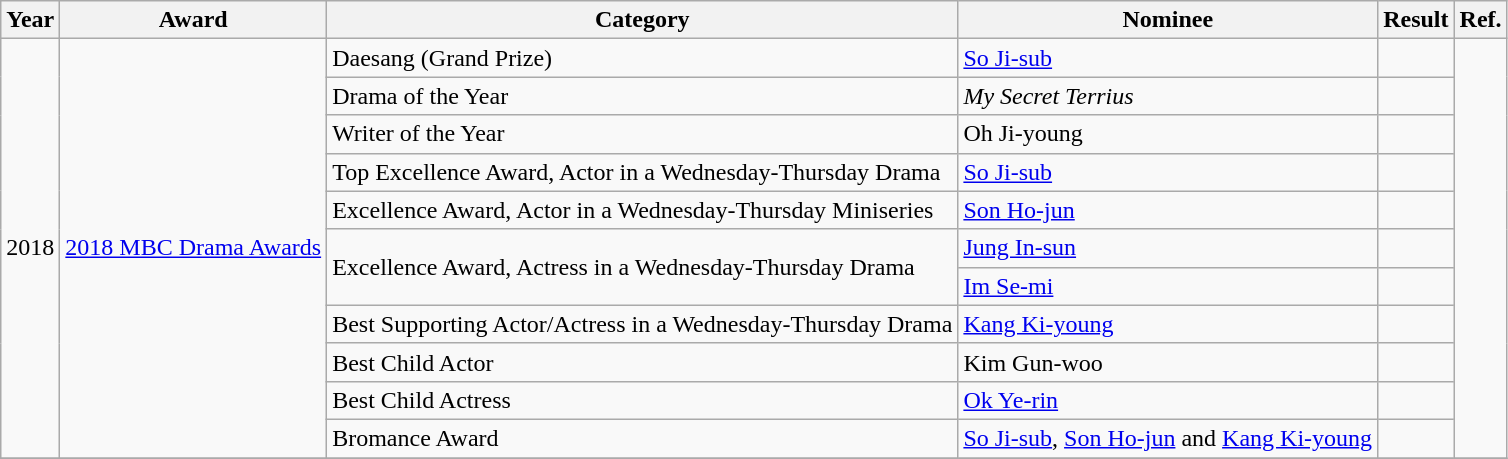<table class="wikitable">
<tr>
<th>Year</th>
<th>Award</th>
<th>Category</th>
<th>Nominee</th>
<th>Result</th>
<th>Ref.</th>
</tr>
<tr>
<td rowspan=11>2018</td>
<td rowspan=11><a href='#'>2018 MBC Drama Awards</a></td>
<td>Daesang (Grand Prize)</td>
<td><a href='#'>So Ji-sub</a></td>
<td></td>
<td rowspan=11></td>
</tr>
<tr>
<td>Drama of the Year</td>
<td><em>My Secret Terrius</em></td>
<td></td>
</tr>
<tr>
<td>Writer of the Year</td>
<td>Oh Ji-young</td>
<td></td>
</tr>
<tr>
<td>Top Excellence Award, Actor in a Wednesday-Thursday Drama</td>
<td><a href='#'>So Ji-sub</a></td>
<td></td>
</tr>
<tr>
<td>Excellence Award, Actor in a Wednesday-Thursday Miniseries</td>
<td><a href='#'>Son Ho-jun</a></td>
<td></td>
</tr>
<tr>
<td rowspan=2>Excellence Award, Actress in a Wednesday-Thursday Drama</td>
<td><a href='#'>Jung In-sun</a></td>
<td></td>
</tr>
<tr>
<td><a href='#'>Im Se-mi</a></td>
<td></td>
</tr>
<tr>
<td>Best Supporting Actor/Actress in a Wednesday-Thursday Drama</td>
<td><a href='#'>Kang Ki-young</a></td>
<td></td>
</tr>
<tr>
<td>Best Child Actor</td>
<td>Kim Gun-woo</td>
<td></td>
</tr>
<tr>
<td>Best Child Actress</td>
<td><a href='#'>Ok Ye-rin</a></td>
<td></td>
</tr>
<tr>
<td>Bromance Award</td>
<td><a href='#'>So Ji-sub</a>, <a href='#'>Son Ho-jun</a> and <a href='#'>Kang Ki-young</a></td>
<td></td>
</tr>
<tr>
</tr>
</table>
